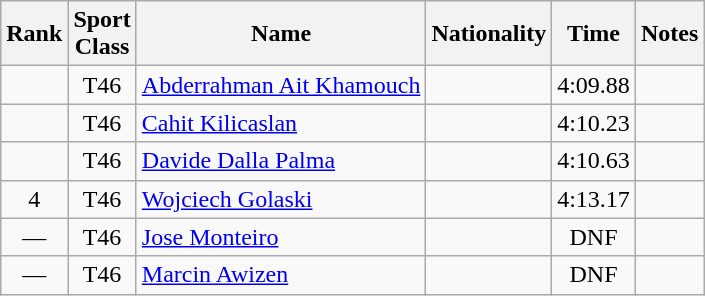<table class="wikitable sortable" style="text-align:center">
<tr>
<th>Rank</th>
<th>Sport<br>Class</th>
<th>Name</th>
<th>Nationality</th>
<th>Time</th>
<th>Notes</th>
</tr>
<tr>
<td></td>
<td>T46</td>
<td align=left><a href='#'>Abderrahman Ait Khamouch</a></td>
<td align=left></td>
<td>4:09.88</td>
<td></td>
</tr>
<tr>
<td></td>
<td>T46</td>
<td align=left><a href='#'>Cahit Kilicaslan</a></td>
<td align=left></td>
<td>4:10.23</td>
<td></td>
</tr>
<tr>
<td></td>
<td>T46</td>
<td align=left><a href='#'>Davide Dalla Palma</a></td>
<td align=left></td>
<td>4:10.63</td>
<td></td>
</tr>
<tr>
<td>4</td>
<td>T46</td>
<td align=left><a href='#'>Wojciech Golaski</a></td>
<td align=left></td>
<td>4:13.17</td>
<td></td>
</tr>
<tr>
<td>—</td>
<td>T46</td>
<td align=left><a href='#'>Jose Monteiro</a></td>
<td align=left></td>
<td>DNF</td>
<td></td>
</tr>
<tr>
<td>—</td>
<td>T46</td>
<td align=left><a href='#'>Marcin Awizen</a></td>
<td align=left></td>
<td>DNF</td>
<td></td>
</tr>
</table>
